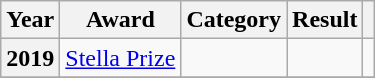<table class="wikitable sortable">
<tr>
<th>Year</th>
<th>Award</th>
<th>Category</th>
<th>Result</th>
<th></th>
</tr>
<tr>
<th rowspan="1">2019</th>
<td><a href='#'>Stella Prize</a></td>
<td></td>
<td></td>
<td></td>
</tr>
<tr>
</tr>
</table>
